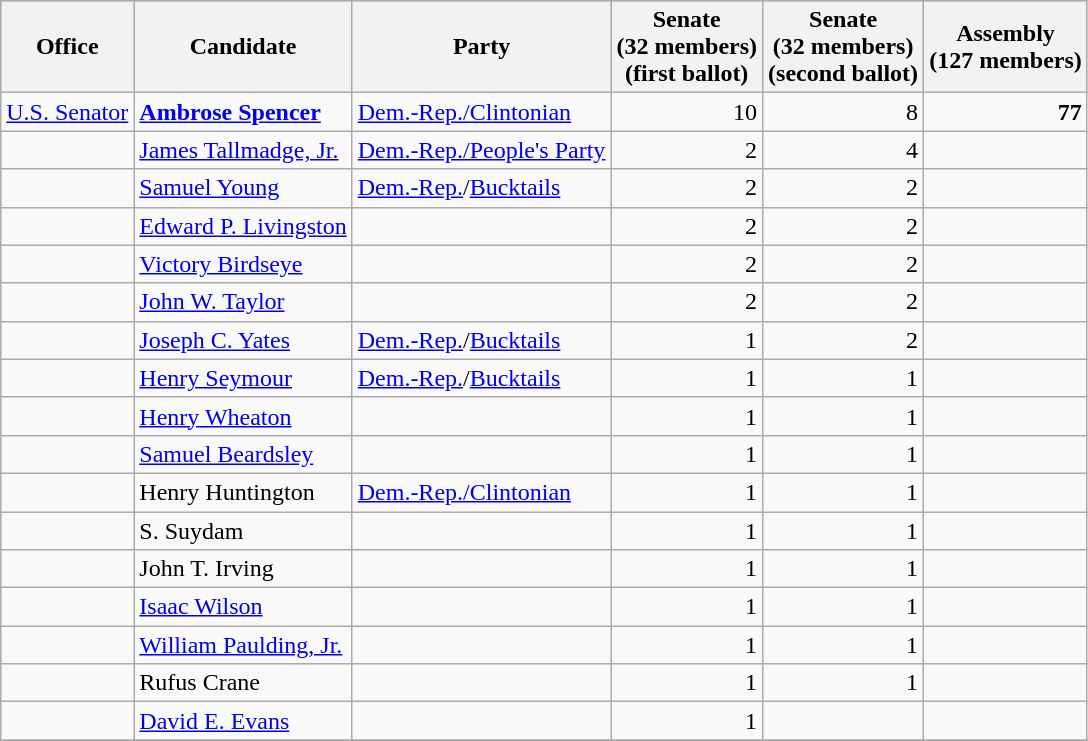<table class=wikitable>
<tr bgcolor=lightgrey>
<th>Office</th>
<th>Candidate</th>
<th>Party</th>
<th>Senate <br>(32 members)<br>(first ballot)</th>
<th>Senate <br>(32 members)<br>(second ballot)</th>
<th>Assembly <br>(127 members)</th>
</tr>
<tr>
<td><a href='#'>U.S. Senator</a></td>
<td><strong><a href='#'>Ambrose Spencer</a></strong></td>
<td><a href='#'>Dem.-Rep./Clintonian</a></td>
<td align="right">10</td>
<td align="right">8</td>
<td align="right"><strong>77</strong></td>
</tr>
<tr>
<td></td>
<td><a href='#'>James Tallmadge, Jr.</a></td>
<td><a href='#'>Dem.-Rep./People's Party</a></td>
<td align="right">2</td>
<td align="right">4</td>
<td align="right"></td>
</tr>
<tr>
<td></td>
<td><a href='#'>Samuel Young</a></td>
<td><a href='#'>Dem.-Rep.</a>/<a href='#'>Bucktails</a></td>
<td align="right">2</td>
<td align="right">2</td>
<td align="right"></td>
</tr>
<tr>
<td></td>
<td><a href='#'>Edward P. Livingston</a></td>
<td></td>
<td align="right">2</td>
<td align="right">2</td>
<td align="right"></td>
</tr>
<tr>
<td></td>
<td><a href='#'>Victory Birdseye</a></td>
<td></td>
<td align="right">2</td>
<td align="right">2</td>
<td align="right"></td>
</tr>
<tr>
<td></td>
<td><a href='#'>John W. Taylor</a></td>
<td></td>
<td align="right">2</td>
<td align="right">2</td>
<td align="right"></td>
</tr>
<tr>
<td></td>
<td><a href='#'>Joseph C. Yates</a></td>
<td><a href='#'>Dem.-Rep.</a>/<a href='#'>Bucktails</a></td>
<td align="right">1</td>
<td align="right">2</td>
<td align="right"></td>
</tr>
<tr>
<td></td>
<td><a href='#'>Henry Seymour</a></td>
<td><a href='#'>Dem.-Rep.</a>/<a href='#'>Bucktails</a></td>
<td align="right">1</td>
<td align="right">1</td>
<td align="right"></td>
</tr>
<tr>
<td></td>
<td><a href='#'>Henry Wheaton</a></td>
<td></td>
<td align="right">1</td>
<td align="right">1</td>
<td align="right"></td>
</tr>
<tr>
<td></td>
<td><a href='#'>Samuel Beardsley</a></td>
<td></td>
<td align="right">1</td>
<td align="right">1</td>
<td align="right"></td>
</tr>
<tr>
<td></td>
<td>Henry Huntington</td>
<td><a href='#'>Dem.-Rep./Clintonian</a></td>
<td align="right">1</td>
<td align="right">1</td>
<td align="right"></td>
</tr>
<tr>
<td></td>
<td>S. Suydam</td>
<td></td>
<td align="right">1</td>
<td align="right">1</td>
<td align="right"></td>
</tr>
<tr>
<td></td>
<td>John T. Irving</td>
<td></td>
<td align="right">1</td>
<td align="right">1</td>
<td align="right"></td>
</tr>
<tr>
<td></td>
<td><a href='#'>Isaac Wilson</a></td>
<td></td>
<td align="right">1</td>
<td align="right">1</td>
<td align="right"></td>
</tr>
<tr>
<td></td>
<td><a href='#'>William Paulding, Jr.</a></td>
<td></td>
<td align="right">1</td>
<td align="right">1</td>
<td align="right"></td>
</tr>
<tr>
<td></td>
<td>Rufus Crane</td>
<td></td>
<td align="right">1</td>
<td align="right">1</td>
<td align="right"></td>
</tr>
<tr>
<td></td>
<td><a href='#'>David E. Evans</a></td>
<td></td>
<td align="right">1</td>
<td align="right"></td>
<td align="right"></td>
</tr>
<tr>
</tr>
</table>
